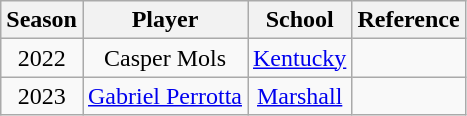<table class="wikitable sortable">
<tr>
<th>Season</th>
<th>Player</th>
<th>School</th>
<th class="unsortable">Reference</th>
</tr>
<tr>
<td align="center">2022</td>
<td align="center">Casper Mols</td>
<td align="center"><a href='#'>Kentucky</a></td>
<td align="center"></td>
</tr>
<tr>
<td align="center">2023</td>
<td align="center"><a href='#'>Gabriel Perrotta</a></td>
<td align="center"><a href='#'>Marshall</a></td>
<td align="center"></td>
</tr>
</table>
